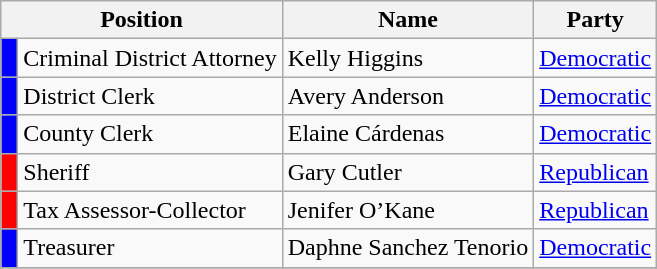<table class="wikitable">
<tr>
<th colspan="2"  style="text-align:center; vertical-align:bottom;"><strong>Position</strong></th>
<th style="text-align:center; vertical-align:bottom;"><strong>Name</strong></th>
<th style="text-align:center; vertical-align:bottom;"><strong>Party</strong></th>
</tr>
<tr>
<td style="background:blue;"> </td>
<td>Criminal District Attorney</td>
<td>Kelly Higgins</td>
<td><a href='#'>Democratic</a></td>
</tr>
<tr>
<td style="background:blue;"> </td>
<td>District Clerk</td>
<td>Avery Anderson</td>
<td><a href='#'>Democratic</a></td>
</tr>
<tr>
<td style="background:blue;"> </td>
<td>County Clerk</td>
<td>Elaine Cárdenas</td>
<td><a href='#'>Democratic</a></td>
</tr>
<tr>
<td style="background:red;"> </td>
<td>Sheriff</td>
<td>Gary Cutler</td>
<td><a href='#'>Republican</a></td>
</tr>
<tr>
<td style="background:red;"> </td>
<td>Tax Assessor-Collector</td>
<td>Jenifer O’Kane</td>
<td><a href='#'>Republican</a></td>
</tr>
<tr>
<td style="background:blue;"> </td>
<td>Treasurer</td>
<td>Daphne Sanchez Tenorio</td>
<td><a href='#'>Democratic</a></td>
</tr>
<tr>
</tr>
</table>
